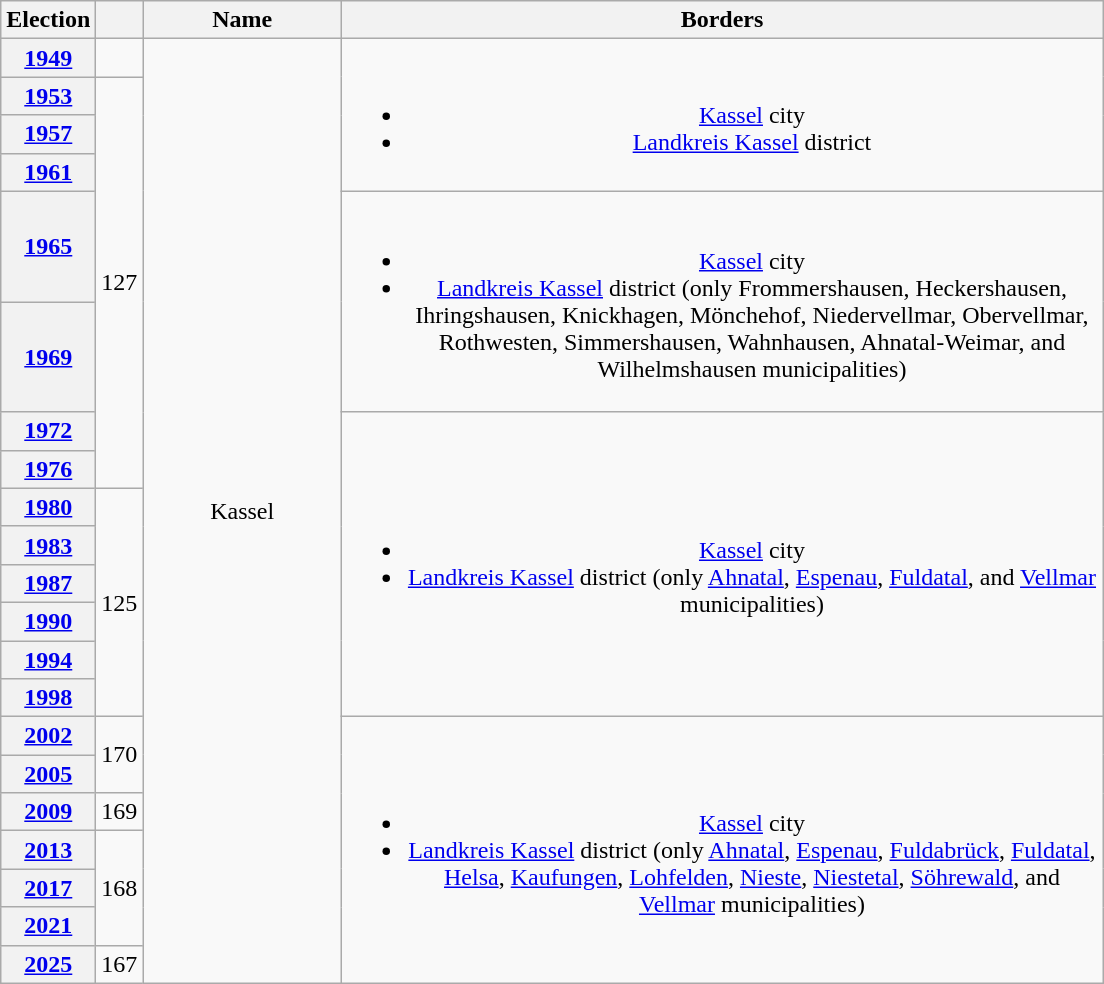<table class=wikitable style="text-align:center">
<tr>
<th>Election</th>
<th></th>
<th width=125px>Name</th>
<th width=500px>Borders</th>
</tr>
<tr>
<th><a href='#'>1949</a></th>
<td></td>
<td rowspan=21>Kassel</td>
<td rowspan=4><br><ul><li><a href='#'>Kassel</a> city</li><li><a href='#'>Landkreis Kassel</a> district</li></ul></td>
</tr>
<tr>
<th><a href='#'>1953</a></th>
<td rowspan=7>127</td>
</tr>
<tr>
<th><a href='#'>1957</a></th>
</tr>
<tr>
<th><a href='#'>1961</a></th>
</tr>
<tr>
<th><a href='#'>1965</a></th>
<td rowspan=2><br><ul><li><a href='#'>Kassel</a> city</li><li><a href='#'>Landkreis Kassel</a> district (only Frommershausen, Heckershausen, Ihringshausen, Knickhagen, Mönchehof, Niedervellmar, Obervellmar, Rothwesten, Simmershausen, Wahnhausen, Ahnatal-Weimar, and Wilhelmshausen municipalities)</li></ul></td>
</tr>
<tr>
<th><a href='#'>1969</a></th>
</tr>
<tr>
<th><a href='#'>1972</a></th>
<td rowspan=8><br><ul><li><a href='#'>Kassel</a> city</li><li><a href='#'>Landkreis Kassel</a> district (only <a href='#'>Ahnatal</a>, <a href='#'>Espenau</a>, <a href='#'>Fuldatal</a>, and <a href='#'>Vellmar</a> municipalities)</li></ul></td>
</tr>
<tr>
<th><a href='#'>1976</a></th>
</tr>
<tr>
<th><a href='#'>1980</a></th>
<td rowspan=6>125</td>
</tr>
<tr>
<th><a href='#'>1983</a></th>
</tr>
<tr>
<th><a href='#'>1987</a></th>
</tr>
<tr>
<th><a href='#'>1990</a></th>
</tr>
<tr>
<th><a href='#'>1994</a></th>
</tr>
<tr>
<th><a href='#'>1998</a></th>
</tr>
<tr>
<th><a href='#'>2002</a></th>
<td rowspan=2>170</td>
<td rowspan=7><br><ul><li><a href='#'>Kassel</a> city</li><li><a href='#'>Landkreis Kassel</a> district (only <a href='#'>Ahnatal</a>, <a href='#'>Espenau</a>, <a href='#'>Fuldabrück</a>, <a href='#'>Fuldatal</a>, <a href='#'>Helsa</a>, <a href='#'>Kaufungen</a>, <a href='#'>Lohfelden</a>, <a href='#'>Nieste</a>, <a href='#'>Niestetal</a>, <a href='#'>Söhrewald</a>, and <a href='#'>Vellmar</a> municipalities)</li></ul></td>
</tr>
<tr>
<th><a href='#'>2005</a></th>
</tr>
<tr>
<th><a href='#'>2009</a></th>
<td>169</td>
</tr>
<tr>
<th><a href='#'>2013</a></th>
<td rowspan=3>168</td>
</tr>
<tr>
<th><a href='#'>2017</a></th>
</tr>
<tr>
<th><a href='#'>2021</a></th>
</tr>
<tr>
<th><a href='#'>2025</a></th>
<td>167</td>
</tr>
</table>
